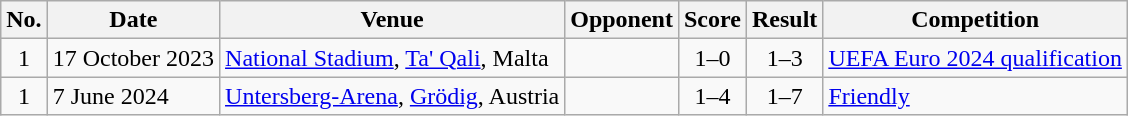<table class="wikitable sortable">
<tr>
<th scope="col">No.</th>
<th scope="col">Date</th>
<th scope="col">Venue</th>
<th scope="col">Opponent</th>
<th scope="col">Score</th>
<th scope="col">Result</th>
<th scope="col">Competition</th>
</tr>
<tr>
<td align="center">1</td>
<td>17 October 2023</td>
<td><a href='#'>National Stadium</a>, <a href='#'>Ta' Qali</a>, Malta</td>
<td></td>
<td align="center">1–0</td>
<td align="center">1–3</td>
<td><a href='#'>UEFA Euro 2024 qualification</a></td>
</tr>
<tr>
<td align="center">1</td>
<td>7 June 2024</td>
<td><a href='#'>Untersberg-Arena</a>, <a href='#'>Grödig</a>, Austria</td>
<td></td>
<td align="center">1–4</td>
<td align="center">1–7</td>
<td><a href='#'>Friendly</a></td>
</tr>
</table>
